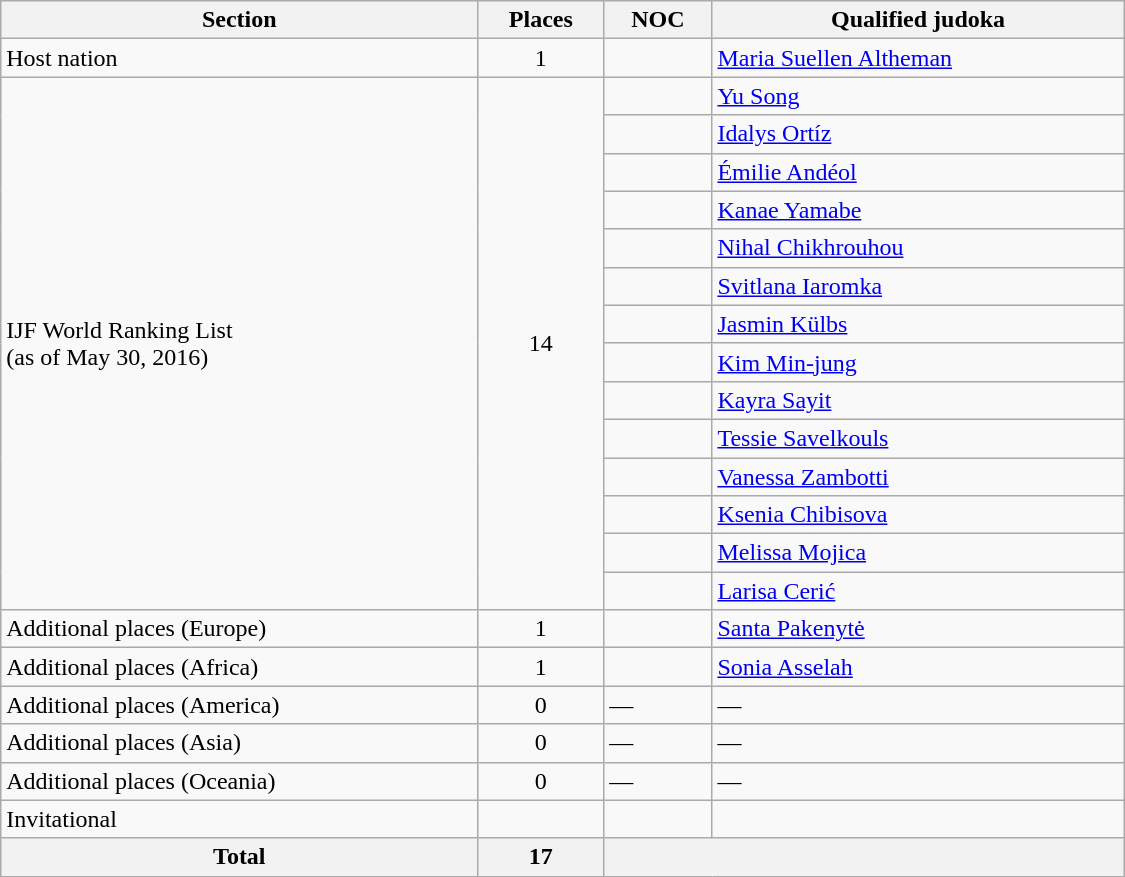<table class="wikitable"  width=750>
<tr>
<th>Section</th>
<th>Places</th>
<th>NOC</th>
<th>Qualified judoka</th>
</tr>
<tr>
<td>Host nation</td>
<td align=center>1</td>
<td></td>
<td><a href='#'>Maria Suellen Altheman</a></td>
</tr>
<tr>
<td rowspan=14>IJF World Ranking List<br>(as of May 30, 2016)</td>
<td rowspan=14 align=center>14</td>
<td></td>
<td><a href='#'>Yu Song</a></td>
</tr>
<tr>
<td></td>
<td><a href='#'>Idalys Ortíz</a></td>
</tr>
<tr>
<td></td>
<td><a href='#'>Émilie Andéol</a></td>
</tr>
<tr>
<td></td>
<td><a href='#'>Kanae Yamabe</a></td>
</tr>
<tr>
<td></td>
<td><a href='#'>Nihal Chikhrouhou</a></td>
</tr>
<tr>
<td></td>
<td><a href='#'>Svitlana Iaromka</a></td>
</tr>
<tr>
<td></td>
<td><a href='#'>Jasmin Külbs</a></td>
</tr>
<tr>
<td></td>
<td><a href='#'>Kim Min-jung</a></td>
</tr>
<tr>
<td></td>
<td><a href='#'>Kayra Sayit</a></td>
</tr>
<tr>
<td></td>
<td><a href='#'>Tessie Savelkouls</a></td>
</tr>
<tr>
<td></td>
<td><a href='#'>Vanessa Zambotti</a></td>
</tr>
<tr>
<td></td>
<td><a href='#'>Ksenia Chibisova</a></td>
</tr>
<tr>
<td></td>
<td><a href='#'>Melissa Mojica</a></td>
</tr>
<tr>
<td></td>
<td><a href='#'>Larisa Cerić</a></td>
</tr>
<tr>
<td>Additional places (Europe)</td>
<td align=center>1</td>
<td></td>
<td><a href='#'>Santa Pakenytė</a></td>
</tr>
<tr>
<td>Additional places (Africa)</td>
<td align=center>1</td>
<td></td>
<td><a href='#'>Sonia Asselah</a></td>
</tr>
<tr>
<td>Additional places (America)</td>
<td align=center>0</td>
<td>—</td>
<td>—</td>
</tr>
<tr>
<td>Additional places (Asia)</td>
<td align=center>0</td>
<td>—</td>
<td>—</td>
</tr>
<tr>
<td>Additional places (Oceania)</td>
<td align=center>0</td>
<td>—</td>
<td>—</td>
</tr>
<tr>
<td>Invitational</td>
<td align=center></td>
<td></td>
<td></td>
</tr>
<tr>
<th>Total</th>
<th>17</th>
<th colspan=2></th>
</tr>
</table>
